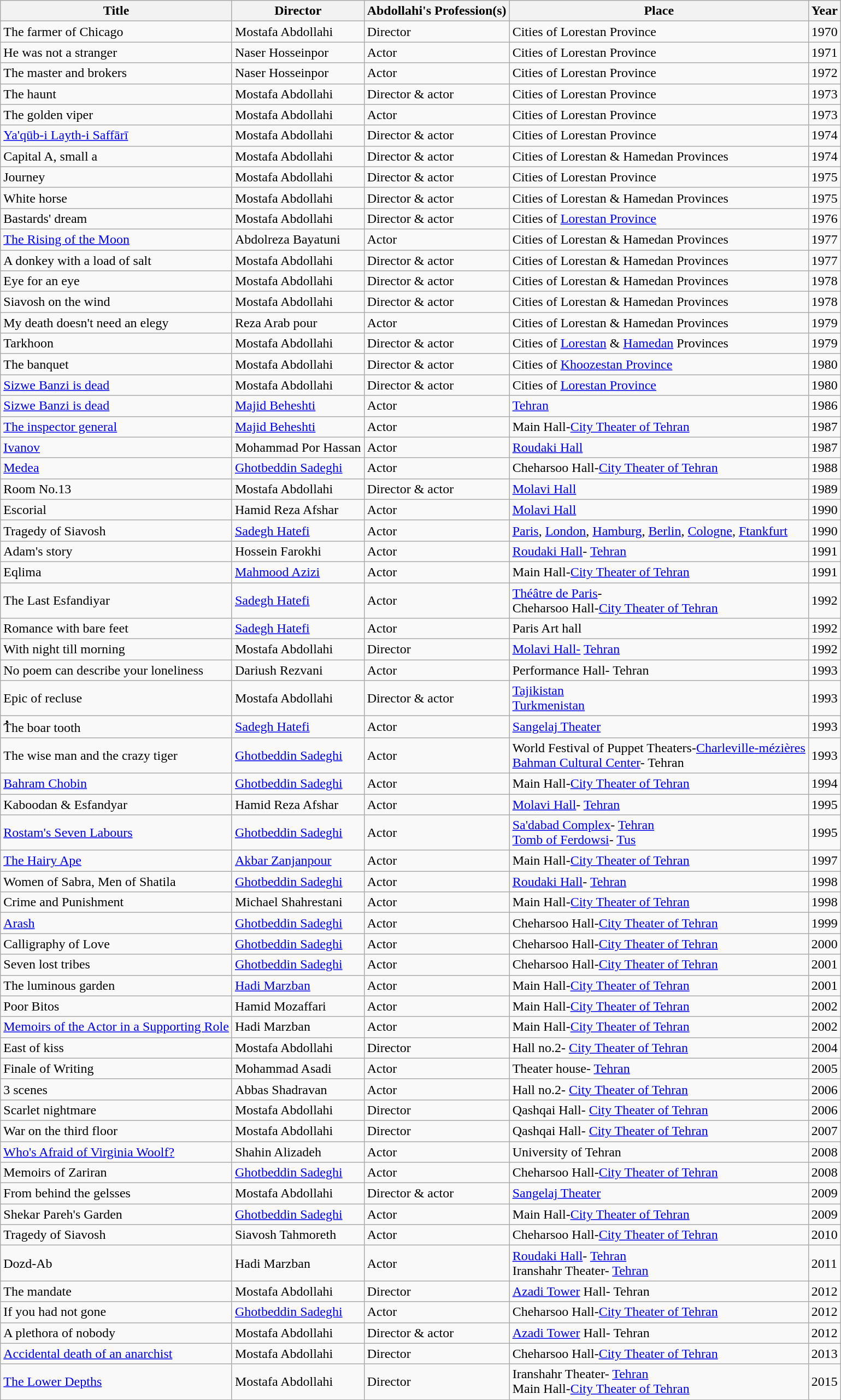<table class="wikitable">
<tr>
<th>Title</th>
<th>Director</th>
<th>Abdollahi's Profession(s)</th>
<th>Place</th>
<th>Year</th>
</tr>
<tr>
<td>The farmer of Chicago</td>
<td>Mostafa Abdollahi</td>
<td>Director</td>
<td>Cities of Lorestan Province</td>
<td>1970</td>
</tr>
<tr>
<td>He was not a stranger</td>
<td>Naser Hosseinpor</td>
<td>Actor</td>
<td>Cities of Lorestan Province</td>
<td>1971</td>
</tr>
<tr>
<td>The master and brokers</td>
<td>Naser Hosseinpor</td>
<td>Actor</td>
<td>Cities of Lorestan Province</td>
<td>1972</td>
</tr>
<tr>
<td>The haunt</td>
<td>Mostafa Abdollahi</td>
<td>Director & actor</td>
<td>Cities of Lorestan Province</td>
<td>1973</td>
</tr>
<tr>
<td>The golden viper</td>
<td>Mostafa Abdollahi</td>
<td>Actor</td>
<td>Cities of Lorestan Province</td>
<td>1973</td>
</tr>
<tr>
<td><a href='#'>Ya'qūb-i Layth-i Saffārī</a></td>
<td>Mostafa Abdollahi</td>
<td>Director & actor</td>
<td>Cities of Lorestan Province</td>
<td>1974</td>
</tr>
<tr>
<td>Capital A, small a</td>
<td>Mostafa Abdollahi</td>
<td>Director & actor</td>
<td>Cities of Lorestan & Hamedan Provinces</td>
<td>1974</td>
</tr>
<tr>
<td>Journey</td>
<td>Mostafa Abdollahi</td>
<td>Director & actor</td>
<td>Cities of Lorestan Province</td>
<td>1975</td>
</tr>
<tr>
<td>White horse</td>
<td>Mostafa Abdollahi</td>
<td>Director & actor</td>
<td>Cities of Lorestan & Hamedan Provinces</td>
<td>1975</td>
</tr>
<tr>
<td>Bastards' dream</td>
<td>Mostafa Abdollahi</td>
<td>Director & actor</td>
<td>Cities of <a href='#'>Lorestan Province</a></td>
<td>1976</td>
</tr>
<tr>
<td><a href='#'>The Rising of the Moon</a></td>
<td>Abdolreza Bayatuni</td>
<td>Actor</td>
<td>Cities of Lorestan & Hamedan Provinces</td>
<td>1977</td>
</tr>
<tr>
<td>A donkey with a load of salt</td>
<td>Mostafa Abdollahi</td>
<td>Director & actor</td>
<td>Cities of Lorestan & Hamedan Provinces</td>
<td>1977</td>
</tr>
<tr>
<td>Eye for an eye</td>
<td>Mostafa Abdollahi</td>
<td>Director & actor</td>
<td>Cities of Lorestan & Hamedan Provinces</td>
<td>1978</td>
</tr>
<tr>
<td>Siavosh on the wind</td>
<td>Mostafa Abdollahi</td>
<td>Director & actor</td>
<td>Cities of Lorestan & Hamedan Provinces</td>
<td>1978</td>
</tr>
<tr>
<td>My death doesn't need an elegy</td>
<td>Reza Arab pour</td>
<td>Actor</td>
<td>Cities of Lorestan & Hamedan Provinces</td>
<td>1979</td>
</tr>
<tr>
<td>Tarkhoon</td>
<td>Mostafa Abdollahi</td>
<td>Director & actor</td>
<td>Cities of <a href='#'>Lorestan</a> & <a href='#'>Hamedan</a> Provinces</td>
<td>1979</td>
</tr>
<tr>
<td>The banquet</td>
<td>Mostafa Abdollahi</td>
<td>Director & actor</td>
<td>Cities of <a href='#'>Khoozestan Province</a></td>
<td>1980</td>
</tr>
<tr>
<td><a href='#'>Sizwe Banzi is dead</a></td>
<td>Mostafa Abdollahi</td>
<td>Director & actor</td>
<td>Cities of <a href='#'>Lorestan Province</a></td>
<td>1980</td>
</tr>
<tr>
<td><a href='#'>Sizwe Banzi is dead</a></td>
<td><a href='#'>Majid Beheshti</a></td>
<td>Actor</td>
<td><a href='#'>Tehran</a></td>
<td>1986</td>
</tr>
<tr>
<td><a href='#'>The inspector general</a></td>
<td><a href='#'>Majid Beheshti</a></td>
<td>Actor</td>
<td>Main Hall-<a href='#'>City Theater of Tehran</a></td>
<td>1987</td>
</tr>
<tr>
<td><a href='#'>Ivanov</a></td>
<td>Mohammad Por Hassan</td>
<td>Actor</td>
<td><a href='#'>Roudaki Hall</a></td>
<td>1987</td>
</tr>
<tr>
<td><a href='#'>Medea</a></td>
<td><a href='#'>Ghotbeddin Sadeghi</a></td>
<td>Actor</td>
<td>Cheharsoo Hall-<a href='#'>City Theater of Tehran</a></td>
<td>1988</td>
</tr>
<tr>
<td>Room No.13</td>
<td>Mostafa Abdollahi</td>
<td>Director & actor</td>
<td><a href='#'>Molavi Hall</a></td>
<td>1989</td>
</tr>
<tr>
<td>Escorial</td>
<td>Hamid Reza Afshar</td>
<td>Actor</td>
<td><a href='#'>Molavi Hall</a></td>
<td>1990</td>
</tr>
<tr>
<td>Tragedy of Siavosh</td>
<td><a href='#'>Sadegh Hatefi</a></td>
<td>Actor</td>
<td><a href='#'>Paris</a>, <a href='#'>London</a>, <a href='#'>Hamburg</a>, <a href='#'>Berlin</a>, <a href='#'>Cologne</a>, <a href='#'>Ftankfurt</a></td>
<td>1990</td>
</tr>
<tr>
<td>Adam's story</td>
<td>Hossein Farokhi</td>
<td>Actor</td>
<td><a href='#'>Roudaki Hall</a>- <a href='#'>Tehran</a></td>
<td>1991</td>
</tr>
<tr>
<td>Eqlima</td>
<td><a href='#'>Mahmood Azizi</a></td>
<td>Actor</td>
<td>Main Hall-<a href='#'>City Theater of Tehran</a></td>
<td>1991</td>
</tr>
<tr>
<td>The Last Esfandiyar</td>
<td><a href='#'>Sadegh Hatefi</a></td>
<td>Actor</td>
<td><a href='#'>Théâtre de Paris</a>-<br>Cheharsoo Hall-<a href='#'>City Theater of Tehran</a></td>
<td>1992</td>
</tr>
<tr>
<td>Romance with bare feet</td>
<td><a href='#'>Sadegh Hatefi</a></td>
<td>Actor</td>
<td>Paris Art hall</td>
<td>1992</td>
</tr>
<tr>
<td>With night till morning</td>
<td>Mostafa Abdollahi</td>
<td>Director</td>
<td><a href='#'>Molavi Hall-</a> <a href='#'>Tehran</a></td>
<td>1992</td>
</tr>
<tr>
<td>No poem can describe your loneliness</td>
<td>Dariush Rezvani</td>
<td>Actor</td>
<td>Performance Hall- Tehran</td>
<td>1993</td>
</tr>
<tr>
<td>Epic of recluse</td>
<td>Mostafa Abdollahi</td>
<td>Director & actor</td>
<td><a href='#'>Tajikistan</a><br><a href='#'>Turkmenistan</a></td>
<td>1993</td>
</tr>
<tr>
<td>ُُThe boar tooth</td>
<td><a href='#'>Sadegh Hatefi</a></td>
<td>Actor</td>
<td><a href='#'>Sangelaj Theater</a></td>
<td>1993</td>
</tr>
<tr>
<td>The wise man and the crazy tiger</td>
<td><a href='#'>Ghotbeddin Sadeghi</a></td>
<td>Actor</td>
<td>World Festival of Puppet Theaters-<a href='#'>Charleville-mézières</a><br><a href='#'>Bahman Cultural Center</a>- Tehran</td>
<td>1993</td>
</tr>
<tr>
<td><a href='#'>Bahram Chobin</a></td>
<td><a href='#'>Ghotbeddin Sadeghi</a></td>
<td>Actor</td>
<td>Main Hall-<a href='#'>City Theater of Tehran</a></td>
<td>1994</td>
</tr>
<tr>
<td>Kaboodan & Esfandyar</td>
<td>Hamid Reza Afshar</td>
<td>Actor</td>
<td><a href='#'>Molavi Hall</a>- <a href='#'>Tehran</a></td>
<td>1995</td>
</tr>
<tr>
<td><a href='#'>Rostam's Seven Labours</a></td>
<td><a href='#'>Ghotbeddin Sadeghi</a></td>
<td>Actor</td>
<td><a href='#'>Sa'dabad Complex</a>- <a href='#'>Tehran</a><br><a href='#'>Tomb of Ferdowsi</a>- <a href='#'>Tus</a></td>
<td>1995</td>
</tr>
<tr>
<td><a href='#'>The Hairy Ape</a></td>
<td><a href='#'>Akbar Zanjanpour</a></td>
<td>Actor</td>
<td>Main Hall-<a href='#'>City Theater of Tehran</a></td>
<td>1997</td>
</tr>
<tr>
<td>Women of Sabra, Men of Shatila</td>
<td><a href='#'>Ghotbeddin Sadeghi</a></td>
<td>Actor</td>
<td><a href='#'>Roudaki Hall</a>- <a href='#'>Tehran</a></td>
<td>1998</td>
</tr>
<tr>
<td>Crime and Punishment</td>
<td>Michael Shahrestani</td>
<td>Actor</td>
<td>Main Hall-<a href='#'>City Theater of Tehran</a></td>
<td>1998</td>
</tr>
<tr>
<td><a href='#'>Arash</a></td>
<td><a href='#'>Ghotbeddin Sadeghi</a></td>
<td>Actor</td>
<td>Cheharsoo Hall-<a href='#'>City Theater of Tehran</a></td>
<td>1999</td>
</tr>
<tr>
<td>Calligraphy of Love</td>
<td><a href='#'>Ghotbeddin Sadeghi</a></td>
<td>Actor</td>
<td>Cheharsoo Hall-<a href='#'>City Theater of Tehran</a></td>
<td>2000</td>
</tr>
<tr>
<td>Seven lost tribes</td>
<td><a href='#'>Ghotbeddin Sadeghi</a></td>
<td>Actor</td>
<td>Cheharsoo Hall-<a href='#'>City Theater of Tehran</a></td>
<td>2001</td>
</tr>
<tr>
<td>The luminous garden</td>
<td><a href='#'>Hadi Marzban</a></td>
<td>Actor</td>
<td>Main Hall-<a href='#'>City Theater of Tehran</a></td>
<td>2001</td>
</tr>
<tr>
<td>Poor Bitos</td>
<td>Hamid Mozaffari</td>
<td>Actor</td>
<td>Main Hall-<a href='#'>City Theater of Tehran</a></td>
<td>2002</td>
</tr>
<tr>
<td><a href='#'>Memoirs of the Actor in a Supporting Role</a></td>
<td>Hadi Marzban</td>
<td>Actor</td>
<td>Main Hall-<a href='#'>City Theater of Tehran</a></td>
<td>2002</td>
</tr>
<tr>
<td>East of kiss</td>
<td>Mostafa Abdollahi</td>
<td>Director</td>
<td>Hall no.2- <a href='#'>City Theater of Tehran</a></td>
<td>2004</td>
</tr>
<tr>
<td>Finale of Writing</td>
<td>Mohammad Asadi</td>
<td>Actor</td>
<td>Theater house- <a href='#'>Tehran</a></td>
<td>2005</td>
</tr>
<tr>
<td>3 scenes</td>
<td>Abbas Shadravan</td>
<td>Actor</td>
<td>Hall no.2- <a href='#'>City Theater of Tehran</a></td>
<td>2006</td>
</tr>
<tr>
<td>Scarlet nightmare</td>
<td>Mostafa Abdollahi</td>
<td>Director</td>
<td>Qashqai Hall- <a href='#'>City Theater of Tehran</a></td>
<td>2006</td>
</tr>
<tr>
<td>War on the third floor</td>
<td>Mostafa Abdollahi</td>
<td>Director</td>
<td>Qashqai Hall- <a href='#'>City Theater of Tehran</a></td>
<td>2007</td>
</tr>
<tr>
<td><a href='#'>Who's Afraid of Virginia Woolf?</a></td>
<td>Shahin Alizadeh</td>
<td>Actor</td>
<td>University of Tehran</td>
<td>2008</td>
</tr>
<tr>
<td>Memoirs of Zariran</td>
<td><a href='#'>Ghotbeddin Sadeghi</a></td>
<td>Actor</td>
<td>Cheharsoo Hall-<a href='#'>City Theater of Tehran</a></td>
<td>2008</td>
</tr>
<tr>
<td>From behind the gelsses</td>
<td>Mostafa Abdollahi</td>
<td>Director & actor</td>
<td><a href='#'>Sangelaj Theater</a></td>
<td>2009</td>
</tr>
<tr>
<td>Shekar Pareh's Garden</td>
<td><a href='#'>Ghotbeddin Sadeghi</a></td>
<td>Actor</td>
<td>Main Hall-<a href='#'>City Theater of Tehran</a></td>
<td>2009</td>
</tr>
<tr>
<td>Tragedy of Siavosh</td>
<td>Siavosh Tahmoreth</td>
<td>Actor</td>
<td>Cheharsoo Hall-<a href='#'>City Theater of Tehran</a></td>
<td>2010</td>
</tr>
<tr>
<td>Dozd-Ab</td>
<td>Hadi Marzban</td>
<td>Actor</td>
<td><a href='#'>Roudaki Hall</a>- <a href='#'>Tehran</a><br>Iranshahr Theater- <a href='#'>Tehran</a></td>
<td>2011</td>
</tr>
<tr>
<td>The mandate</td>
<td>Mostafa Abdollahi</td>
<td>Director</td>
<td><a href='#'>Azadi Tower</a> Hall- Tehran</td>
<td>2012</td>
</tr>
<tr>
<td>If you had not gone</td>
<td><a href='#'>Ghotbeddin Sadeghi</a></td>
<td>Actor</td>
<td>Cheharsoo Hall-<a href='#'>City Theater of Tehran</a></td>
<td>2012</td>
</tr>
<tr>
<td>A plethora of nobody</td>
<td>Mostafa Abdollahi</td>
<td>Director & actor</td>
<td><a href='#'>Azadi Tower</a> Hall- Tehran</td>
<td>2012</td>
</tr>
<tr>
<td><a href='#'>Accidental death of an anarchist</a></td>
<td>Mostafa Abdollahi</td>
<td>Director</td>
<td>Cheharsoo Hall-<a href='#'>City Theater of Tehran</a></td>
<td>2013</td>
</tr>
<tr>
<td><a href='#'>The Lower Depths</a></td>
<td>Mostafa Abdollahi</td>
<td>Director</td>
<td>Iranshahr Theater- <a href='#'>Tehran</a><br>Main Hall-<a href='#'>City Theater of Tehran</a></td>
<td>2015</td>
</tr>
</table>
